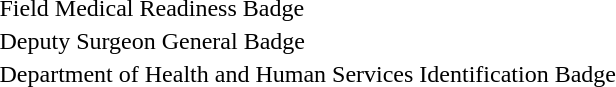<table>
<tr>
<td></td>
<td>Field Medical Readiness Badge</td>
</tr>
<tr>
<td></td>
<td>Deputy Surgeon General Badge</td>
</tr>
<tr>
<td></td>
<td>Department of Health and Human Services Identification Badge</td>
</tr>
</table>
